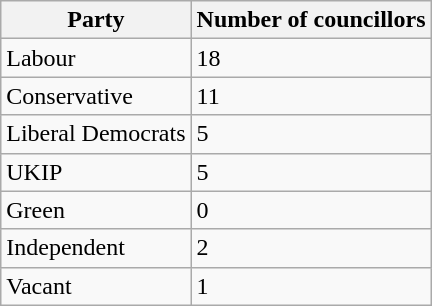<table class="wikitable">
<tr>
<th>Party</th>
<th>Number of councillors</th>
</tr>
<tr>
<td>Labour</td>
<td>18</td>
</tr>
<tr>
<td>Conservative</td>
<td>11</td>
</tr>
<tr>
<td>Liberal Democrats</td>
<td>5</td>
</tr>
<tr>
<td>UKIP</td>
<td>5</td>
</tr>
<tr>
<td>Green</td>
<td>0</td>
</tr>
<tr>
<td>Independent</td>
<td>2</td>
</tr>
<tr>
<td>Vacant</td>
<td>1</td>
</tr>
</table>
